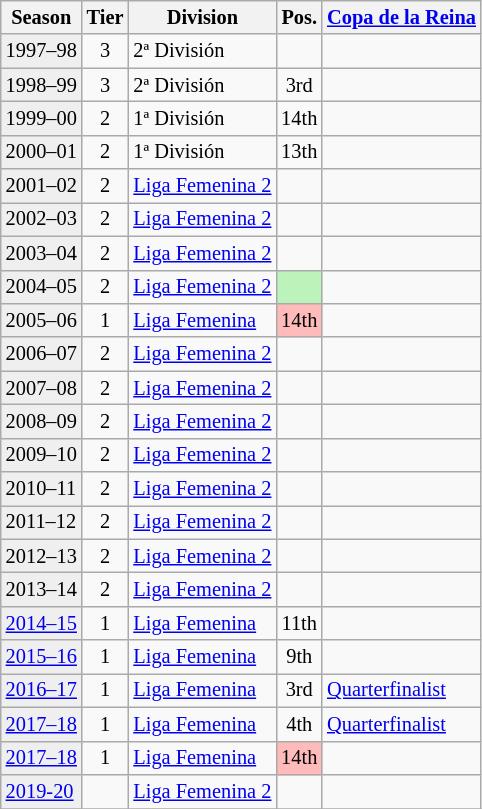<table class="wikitable" style="font-size:85%">
<tr>
<th>Season</th>
<th>Tier</th>
<th>Division</th>
<th>Pos.</th>
<th><a href='#'>Copa de la Reina</a></th>
</tr>
<tr>
<td style="background:#efefef;">1997–98</td>
<td align="center">3</td>
<td>2ª División</td>
<td align="center"></td>
<td></td>
</tr>
<tr>
<td style="background:#efefef;">1998–99</td>
<td align="center">3</td>
<td>2ª División</td>
<td align="center">3rd</td>
<td></td>
</tr>
<tr>
<td style="background:#efefef;">1999–00</td>
<td align="center">2</td>
<td>1ª División</td>
<td align="center">14th</td>
<td></td>
</tr>
<tr>
<td style="background:#efefef;">2000–01</td>
<td align="center">2</td>
<td>1ª División</td>
<td align="center">13th</td>
<td></td>
</tr>
<tr>
<td style="background:#efefef;">2001–02</td>
<td align="center">2</td>
<td><a href='#'>Liga Femenina 2</a></td>
<td align="center"></td>
<td></td>
</tr>
<tr>
<td style="background:#efefef;">2002–03</td>
<td align="center">2</td>
<td><a href='#'>Liga Femenina 2</a></td>
<td align="center"></td>
<td></td>
</tr>
<tr>
<td style="background:#efefef;">2003–04</td>
<td align="center">2</td>
<td><a href='#'>Liga Femenina 2</a></td>
<td align="center"></td>
<td></td>
</tr>
<tr>
<td style="background:#efefef;">2004–05</td>
<td align="center">2</td>
<td><a href='#'>Liga Femenina 2</a></td>
<td bgcolor=#BBF3BB align="center"></td>
<td></td>
</tr>
<tr>
<td style="background:#efefef;">2005–06</td>
<td align="center">1</td>
<td><a href='#'>Liga Femenina</a></td>
<td bgcolor=#FFBBBB align="center">14th</td>
<td></td>
</tr>
<tr>
<td style="background:#efefef;">2006–07</td>
<td align="center">2</td>
<td><a href='#'>Liga Femenina 2</a></td>
<td align="center"></td>
<td></td>
</tr>
<tr>
<td style="background:#efefef;">2007–08</td>
<td align="center">2</td>
<td><a href='#'>Liga Femenina 2</a></td>
<td align="center"></td>
<td></td>
</tr>
<tr>
<td style="background:#efefef;">2008–09</td>
<td align="center">2</td>
<td><a href='#'>Liga Femenina 2</a></td>
<td align="center"></td>
<td></td>
</tr>
<tr>
<td style="background:#efefef;">2009–10</td>
<td align="center">2</td>
<td><a href='#'>Liga Femenina 2</a></td>
<td align="center"></td>
<td></td>
</tr>
<tr>
<td style="background:#efefef;">2010–11</td>
<td align="center">2</td>
<td><a href='#'>Liga Femenina 2</a></td>
<td align="center"></td>
<td></td>
</tr>
<tr>
<td style="background:#efefef;">2011–12</td>
<td align="center">2</td>
<td><a href='#'>Liga Femenina 2</a></td>
<td align="center"></td>
<td></td>
</tr>
<tr>
<td style="background:#efefef;">2012–13</td>
<td align="center">2</td>
<td><a href='#'>Liga Femenina 2</a></td>
<td align="center"></td>
<td></td>
</tr>
<tr>
<td style="background:#efefef;">2013–14</td>
<td align="center">2</td>
<td><a href='#'>Liga Femenina 2</a></td>
<td align="center"></td>
<td></td>
</tr>
<tr>
<td style="background:#efefef;"><a href='#'>2014–15</a></td>
<td align="center">1</td>
<td><a href='#'>Liga Femenina</a></td>
<td align="center">11th</td>
<td></td>
</tr>
<tr>
<td style="background:#efefef;"><a href='#'>2015–16</a></td>
<td align="center">1</td>
<td><a href='#'>Liga Femenina</a></td>
<td align="center">9th</td>
<td></td>
</tr>
<tr>
<td style="background:#efefef;"><a href='#'>2016–17</a></td>
<td align="center">1</td>
<td><a href='#'>Liga Femenina</a></td>
<td align="center">3rd</td>
<td><a href='#'>Quarterfinalist</a></td>
</tr>
<tr>
<td style="background:#efefef;"><a href='#'>2017–18</a></td>
<td align="center">1</td>
<td><a href='#'>Liga Femenina</a></td>
<td align=center>4th</td>
<td><a href='#'>Quarterfinalist</a></td>
</tr>
<tr>
<td style="background:#efefef;"><a href='#'>2017–18</a></td>
<td align="center">1</td>
<td><a href='#'>Liga Femenina</a></td>
<td bgcolor=#FFBBBB align="center">14th</td>
<td></td>
</tr>
<tr>
<td style="background:#efefef;"><a href='#'>2019-20</a></td>
<td align="center"></td>
<td><a href='#'>Liga Femenina 2</a></td>
<td align="center"></td>
<td></td>
</tr>
<tr>
</tr>
</table>
